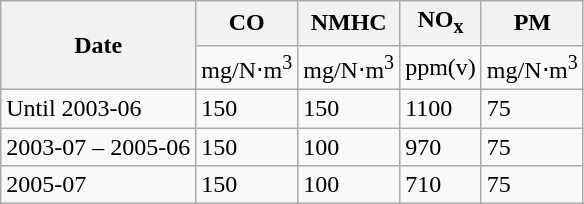<table class="wikitable">
<tr>
<th rowspan="2">Date</th>
<th>CO</th>
<th>NMHC</th>
<th>NO<sub>x</sub></th>
<th>PM</th>
</tr>
<tr align="center">
<td>mg/N⋅m<sup>3</sup></td>
<td>mg/N⋅m<sup>3</sup></td>
<td>ppm(v)</td>
<td>mg/N⋅m<sup>3</sup></td>
</tr>
<tr>
<td>Until 2003-06</td>
<td>150</td>
<td>150</td>
<td>1100</td>
<td>75</td>
</tr>
<tr>
<td>2003-07 – 2005-06</td>
<td>150</td>
<td>100</td>
<td>970</td>
<td>75</td>
</tr>
<tr>
<td>2005-07</td>
<td>150</td>
<td>100</td>
<td>710</td>
<td>75</td>
</tr>
</table>
